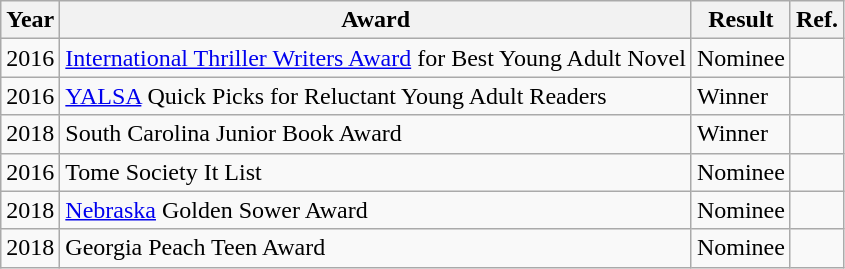<table class="wikitable sortable mw-collapsible">
<tr>
<th>Year</th>
<th>Award</th>
<th>Result</th>
<th>Ref.</th>
</tr>
<tr>
<td>2016</td>
<td><a href='#'>International Thriller Writers Award</a> for Best Young Adult Novel</td>
<td>Nominee</td>
<td></td>
</tr>
<tr>
<td>2016</td>
<td><a href='#'>YALSA</a> Quick Picks for Reluctant Young Adult Readers</td>
<td>Winner</td>
<td></td>
</tr>
<tr>
<td>2018</td>
<td>South Carolina Junior Book Award</td>
<td>Winner</td>
<td></td>
</tr>
<tr>
<td>2016</td>
<td>Tome Society It List</td>
<td>Nominee</td>
<td></td>
</tr>
<tr>
<td>2018</td>
<td><a href='#'>Nebraska</a> Golden Sower Award</td>
<td>Nominee</td>
<td></td>
</tr>
<tr>
<td>2018</td>
<td>Georgia Peach Teen Award</td>
<td>Nominee</td>
<td></td>
</tr>
</table>
